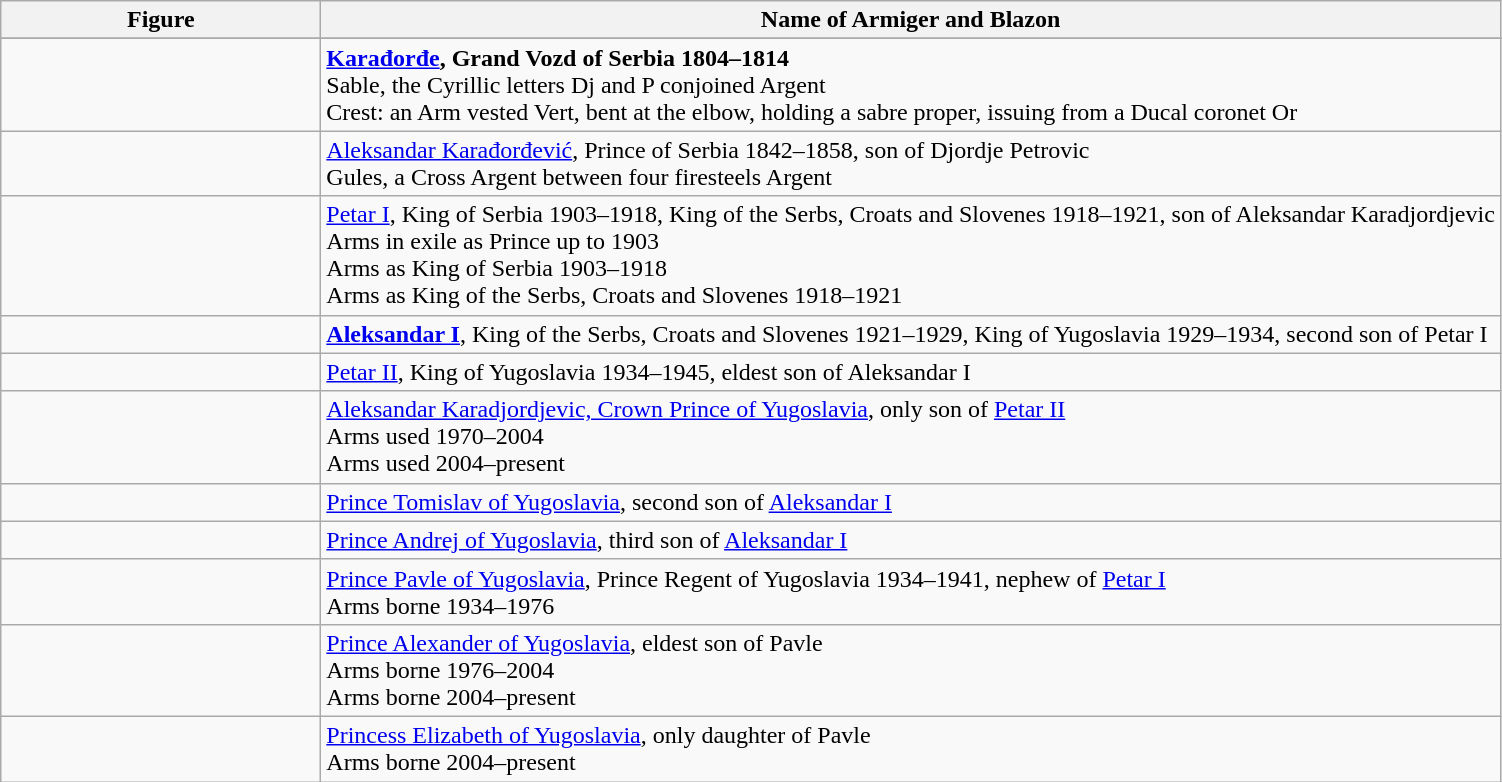<table class=wikitable>
<tr>
<th style="width:206px;">Figure</th>
<th>Name of Armiger and Blazon</th>
</tr>
<tr>
</tr>
<tr>
<td align=center></td>
<td><strong><a href='#'>Karađorđe</a>, Grand Vozd of Serbia 1804–1814</strong><br>Sable, the Cyrillic letters Dj and P conjoined Argent<br>Crest: an Arm vested Vert, bent at the elbow, holding a sabre proper, issuing from a Ducal coronet Or</td>
</tr>
<tr>
<td align=center></td>
<td><a href='#'>Aleksandar Karađorđević</a>, Prince of Serbia 1842–1858, son of Djordje Petrovic<br>Gules, a Cross Argent between four firesteels Argent</td>
</tr>
<tr>
<td></td>
<td><a href='#'>Petar I</a>, King of Serbia 1903–1918, King of the Serbs, Croats and Slovenes 1918–1921, son of Aleksandar Karadjordjevic<br>Arms in exile as Prince up to 1903<br>Arms as King of Serbia 1903–1918<br>Arms as King of the Serbs, Croats and Slovenes 1918–1921</td>
</tr>
<tr>
<td align=center></td>
<td><strong><a href='#'>Aleksandar I</a></strong>, King of the Serbs, Croats and Slovenes 1921–1929, King of Yugoslavia 1929–1934, second son of Petar I</td>
</tr>
<tr>
<td align=center></td>
<td><a href='#'>Petar II</a>, King of Yugoslavia 1934–1945, eldest son of Aleksandar I</td>
</tr>
<tr>
<td align=center></td>
<td><a href='#'>Aleksandar Karadjordjevic, Crown Prince of Yugoslavia</a>, only son of <a href='#'>Petar II</a><br>Arms used 1970–2004<br>Arms used 2004–present</td>
</tr>
<tr>
<td align=center></td>
<td><a href='#'>Prince Tomislav of Yugoslavia</a>, second son of <a href='#'>Aleksandar I</a></td>
</tr>
<tr>
<td align=center></td>
<td><a href='#'>Prince Andrej of Yugoslavia</a>, third son of <a href='#'>Aleksandar I</a></td>
</tr>
<tr>
<td align=center></td>
<td><a href='#'>Prince Pavle of Yugoslavia</a>, Prince Regent of Yugoslavia 1934–1941, nephew of <a href='#'>Petar I</a><br>Arms borne 1934–1976</td>
</tr>
<tr>
<td align=center><br></td>
<td><a href='#'>Prince Alexander of Yugoslavia</a>, eldest son of Pavle<br>Arms borne 1976–2004<br>Arms borne 2004–present</td>
</tr>
<tr>
<td align=center><br></td>
<td><a href='#'>Princess Elizabeth of Yugoslavia</a>, only daughter of Pavle<br>Arms borne 2004–present</td>
</tr>
</table>
